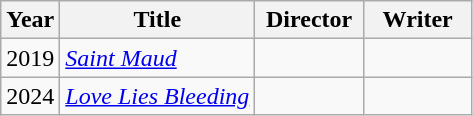<table class="wikitable">
<tr>
<th>Year</th>
<th>Title</th>
<th width="65">Director</th>
<th width="65">Writer</th>
</tr>
<tr>
<td>2019</td>
<td><em><a href='#'>Saint Maud</a></em></td>
<td></td>
<td></td>
</tr>
<tr>
<td>2024</td>
<td><em><a href='#'>Love Lies Bleeding</a></em></td>
<td></td>
<td></td>
</tr>
</table>
